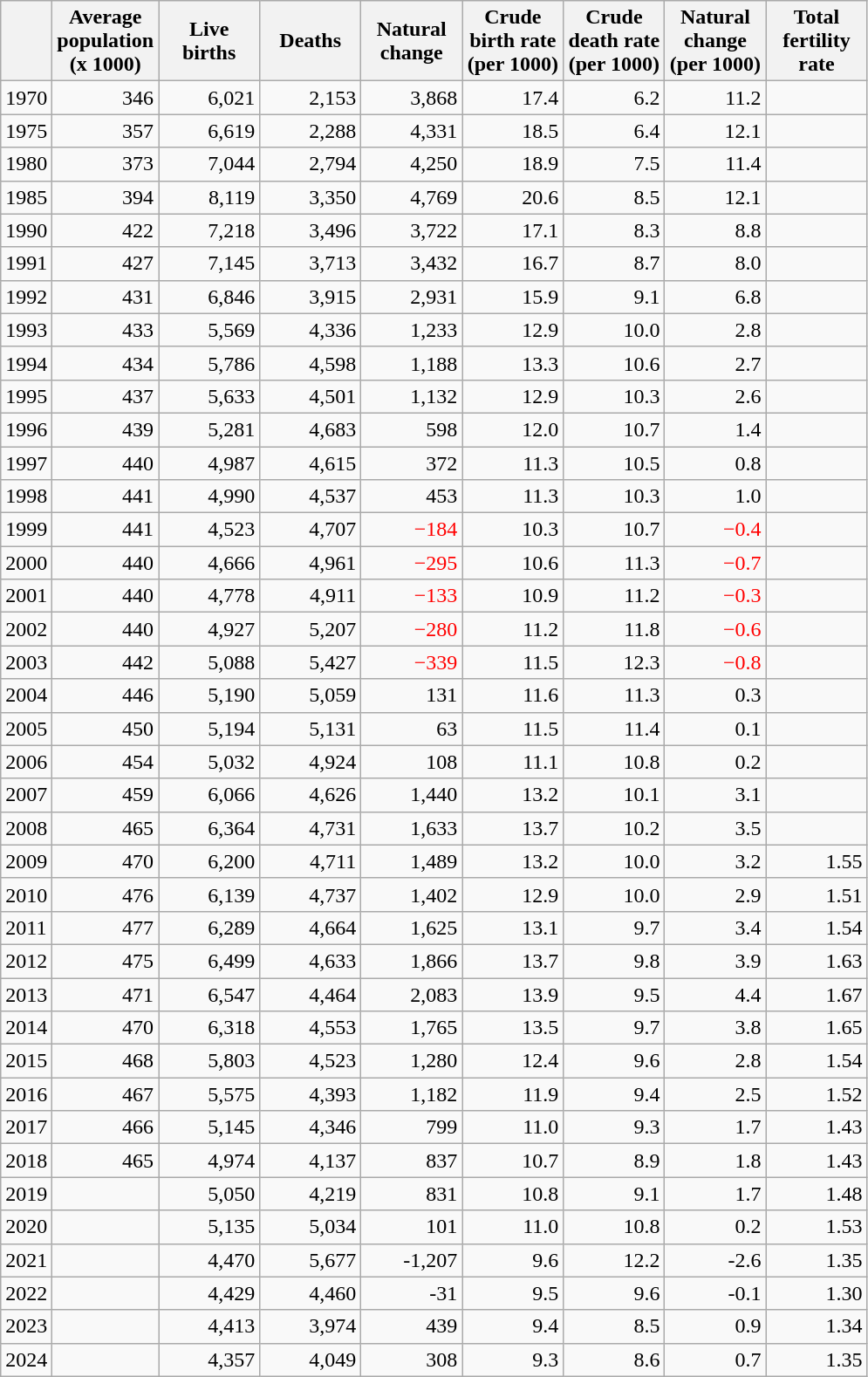<table class="wikitable">
<tr>
<th></th>
<th width="70pt">Average population (x 1000)</th>
<th width="70pt">Live births</th>
<th width="70pt">Deaths</th>
<th width="70pt">Natural change</th>
<th width="70pt">Crude birth rate (per 1000)</th>
<th width="70pt">Crude death rate (per 1000)</th>
<th width="70pt">Natural change (per 1000)</th>
<th width="70pt">Total fertility rate</th>
</tr>
<tr>
<td>1970</td>
<td align="right">346</td>
<td align="right">6,021</td>
<td align="right">2,153</td>
<td align="right">3,868</td>
<td align="right">17.4</td>
<td align="right">6.2</td>
<td align="right">11.2</td>
<td align="right"></td>
</tr>
<tr>
<td>1975</td>
<td align="right">357</td>
<td align="right">6,619</td>
<td align="right">2,288</td>
<td align="right">4,331</td>
<td align="right">18.5</td>
<td align="right">6.4</td>
<td align="right">12.1</td>
<td align="right"></td>
</tr>
<tr>
<td>1980</td>
<td align="right">373</td>
<td align="right">7,044</td>
<td align="right">2,794</td>
<td align="right">4,250</td>
<td align="right">18.9</td>
<td align="right">7.5</td>
<td align="right">11.4</td>
<td align="right"></td>
</tr>
<tr>
<td>1985</td>
<td align="right">394</td>
<td align="right">8,119</td>
<td align="right">3,350</td>
<td align="right">4,769</td>
<td align="right">20.6</td>
<td align="right">8.5</td>
<td align="right">12.1</td>
<td align="right"></td>
</tr>
<tr>
<td>1990</td>
<td align="right">422</td>
<td align="right">7,218</td>
<td align="right">3,496</td>
<td align="right">3,722</td>
<td align="right">17.1</td>
<td align="right">8.3</td>
<td align="right">8.8</td>
<td align="right"></td>
</tr>
<tr>
<td>1991</td>
<td align="right">427</td>
<td align="right">7,145</td>
<td align="right">3,713</td>
<td align="right">3,432</td>
<td align="right">16.7</td>
<td align="right">8.7</td>
<td align="right">8.0</td>
<td align="right"></td>
</tr>
<tr>
<td>1992</td>
<td align="right">431</td>
<td align="right">6,846</td>
<td align="right">3,915</td>
<td align="right">2,931</td>
<td align="right">15.9</td>
<td align="right">9.1</td>
<td align="right">6.8</td>
<td align="right"></td>
</tr>
<tr>
<td>1993</td>
<td align="right">433</td>
<td align="right">5,569</td>
<td align="right">4,336</td>
<td align="right">1,233</td>
<td align="right">12.9</td>
<td align="right">10.0</td>
<td align="right">2.8</td>
<td align="right"></td>
</tr>
<tr>
<td>1994</td>
<td align="right">434</td>
<td align="right">5,786</td>
<td align="right">4,598</td>
<td align="right">1,188</td>
<td align="right">13.3</td>
<td align="right">10.6</td>
<td align="right">2.7</td>
<td align="right"></td>
</tr>
<tr>
<td>1995</td>
<td align="right">437</td>
<td align="right">5,633</td>
<td align="right">4,501</td>
<td align="right">1,132</td>
<td align="right">12.9</td>
<td align="right">10.3</td>
<td align="right">2.6</td>
<td align="right"></td>
</tr>
<tr>
<td>1996</td>
<td align="right">439</td>
<td align="right">5,281</td>
<td align="right">4,683</td>
<td align="right">598</td>
<td align="right">12.0</td>
<td align="right">10.7</td>
<td align="right">1.4</td>
<td align="right"></td>
</tr>
<tr>
<td>1997</td>
<td align="right">440</td>
<td align="right">4,987</td>
<td align="right">4,615</td>
<td align="right">372</td>
<td align="right">11.3</td>
<td align="right">10.5</td>
<td align="right">0.8</td>
<td align="right"></td>
</tr>
<tr>
<td>1998</td>
<td align="right">441</td>
<td align="right">4,990</td>
<td align="right">4,537</td>
<td align="right">453</td>
<td align="right">11.3</td>
<td align="right">10.3</td>
<td align="right">1.0</td>
<td align="right"></td>
</tr>
<tr>
<td>1999</td>
<td align="right">441</td>
<td align="right">4,523</td>
<td align="right">4,707</td>
<td align="right" style="color: red">−184</td>
<td align="right">10.3</td>
<td align="right">10.7</td>
<td align="right" style="color: red">−0.4</td>
<td align="right"></td>
</tr>
<tr>
<td>2000</td>
<td align="right">440</td>
<td align="right">4,666</td>
<td align="right">4,961</td>
<td align="right" style="color: red">−295</td>
<td align="right">10.6</td>
<td align="right">11.3</td>
<td align="right" style="color: red">−0.7</td>
<td align="right"></td>
</tr>
<tr>
<td>2001</td>
<td align="right">440</td>
<td align="right">4,778</td>
<td align="right">4,911</td>
<td align="right" style="color: red">−133</td>
<td align="right">10.9</td>
<td align="right">11.2</td>
<td align="right" style="color: red">−0.3</td>
<td align="right"></td>
</tr>
<tr>
<td>2002</td>
<td align="right">440</td>
<td align="right">4,927</td>
<td align="right">5,207</td>
<td align="right" style="color: red">−280</td>
<td align="right">11.2</td>
<td align="right">11.8</td>
<td align="right" style="color: red">−0.6</td>
<td align="right"></td>
</tr>
<tr>
<td>2003</td>
<td align="right">442</td>
<td align="right">5,088</td>
<td align="right">5,427</td>
<td align="right" style="color: red">−339</td>
<td align="right">11.5</td>
<td align="right">12.3</td>
<td align="right" style="color: red">−0.8</td>
<td align="right"></td>
</tr>
<tr>
<td>2004</td>
<td align="right">446</td>
<td align="right">5,190</td>
<td align="right">5,059</td>
<td align="right">131</td>
<td align="right">11.6</td>
<td align="right">11.3</td>
<td align="right">0.3</td>
<td align="right"></td>
</tr>
<tr>
<td>2005</td>
<td align="right">450</td>
<td align="right">5,194</td>
<td align="right">5,131</td>
<td align="right">63</td>
<td align="right">11.5</td>
<td align="right">11.4</td>
<td align="right">0.1</td>
<td align="right"></td>
</tr>
<tr>
<td>2006</td>
<td align="right">454</td>
<td align="right">5,032</td>
<td align="right">4,924</td>
<td align="right">108</td>
<td align="right">11.1</td>
<td align="right">10.8</td>
<td align="right">0.2</td>
<td align="right"></td>
</tr>
<tr>
<td>2007</td>
<td align="right">459</td>
<td align="right">6,066</td>
<td align="right">4,626</td>
<td align="right">1,440</td>
<td align="right">13.2</td>
<td align="right">10.1</td>
<td align="right">3.1</td>
<td align="right"></td>
</tr>
<tr>
<td>2008</td>
<td align="right">465</td>
<td align="right">6,364</td>
<td align="right">4,731</td>
<td align="right">1,633</td>
<td align="right">13.7</td>
<td align="right">10.2</td>
<td align="right">3.5</td>
<td align="right"></td>
</tr>
<tr>
<td>2009</td>
<td align="right">470</td>
<td align="right">6,200</td>
<td align="right">4,711</td>
<td align="right">1,489</td>
<td align="right">13.2</td>
<td align="right">10.0</td>
<td align="right">3.2</td>
<td align="right">1.55</td>
</tr>
<tr>
<td>2010</td>
<td align="right">476</td>
<td align="right">6,139</td>
<td align="right">4,737</td>
<td align="right">1,402</td>
<td align="right">12.9</td>
<td align="right">10.0</td>
<td align="right">2.9</td>
<td align="right">1.51</td>
</tr>
<tr>
<td>2011</td>
<td align="right">477</td>
<td align="right">6,289</td>
<td align="right">4,664</td>
<td align="right">1,625</td>
<td align="right">13.1</td>
<td align="right">9.7</td>
<td align="right">3.4</td>
<td align="right">1.54</td>
</tr>
<tr>
<td>2012</td>
<td align="right">475</td>
<td align="right">6,499</td>
<td align="right">4,633</td>
<td align="right">1,866</td>
<td align="right">13.7</td>
<td align="right">9.8</td>
<td align="right">3.9</td>
<td align="right">1.63</td>
</tr>
<tr>
<td>2013</td>
<td align="right">471</td>
<td align="right">6,547</td>
<td align="right">4,464</td>
<td align="right">2,083</td>
<td align="right">13.9</td>
<td align="right">9.5</td>
<td align="right">4.4</td>
<td align="right">1.67</td>
</tr>
<tr>
<td>2014</td>
<td align="right">470</td>
<td align="right">6,318</td>
<td align="right">4,553</td>
<td align="right">1,765</td>
<td align="right">13.5</td>
<td align="right">9.7</td>
<td align="right">3.8</td>
<td align="right">1.65</td>
</tr>
<tr>
<td>2015</td>
<td align="right">468</td>
<td align="right">5,803</td>
<td align="right">4,523</td>
<td align="right">1,280</td>
<td align="right">12.4</td>
<td align="right">9.6</td>
<td align="right">2.8</td>
<td align="right">1.54</td>
</tr>
<tr>
<td>2016</td>
<td align="right">467</td>
<td align="right">5,575</td>
<td align="right">4,393</td>
<td align="right">1,182</td>
<td align="right">11.9</td>
<td align="right">9.4</td>
<td align="right">2.5</td>
<td align="right">1.52</td>
</tr>
<tr>
<td>2017</td>
<td align="right">466</td>
<td align="right">5,145</td>
<td align="right">4,346</td>
<td align="right">799</td>
<td align="right">11.0</td>
<td align="right">9.3</td>
<td align="right">1.7</td>
<td align="right">1.43</td>
</tr>
<tr>
<td>2018</td>
<td align="right">465</td>
<td align="right">4,974</td>
<td align="right">4,137</td>
<td align="right">837</td>
<td align="right">10.7</td>
<td align="right">8.9</td>
<td align="right">1.8</td>
<td align="right">1.43</td>
</tr>
<tr>
<td>2019</td>
<td align="right"></td>
<td align="right">5,050</td>
<td align="right">4,219</td>
<td align="right">831</td>
<td align="right">10.8</td>
<td align="right">9.1</td>
<td align="right">1.7</td>
<td align="right">1.48</td>
</tr>
<tr>
<td>2020</td>
<td align="right"></td>
<td align="right">5,135</td>
<td align="right">5,034</td>
<td align="right">101</td>
<td align="right">11.0</td>
<td align="right">10.8</td>
<td align="right">0.2</td>
<td align="right">1.53</td>
</tr>
<tr>
<td>2021</td>
<td align="right"></td>
<td align="right">4,470</td>
<td align="right">5,677</td>
<td align="right">-1,207</td>
<td align="right">9.6</td>
<td align="right">12.2</td>
<td align="right">-2.6</td>
<td align="right">1.35</td>
</tr>
<tr>
<td>2022</td>
<td align="right"></td>
<td align="right">4,429</td>
<td align="right">4,460</td>
<td align="right">-31</td>
<td align="right">9.5</td>
<td align="right">9.6</td>
<td align="right">-0.1</td>
<td align="right">1.30</td>
</tr>
<tr>
<td>2023</td>
<td align="right"></td>
<td align="right">4,413</td>
<td align="right">3,974</td>
<td align="right">439</td>
<td align="right">9.4</td>
<td align="right">8.5</td>
<td align="right">0.9</td>
<td align="right">1.34</td>
</tr>
<tr>
<td>2024</td>
<td align="right"></td>
<td align="right">4,357</td>
<td align="right">4,049</td>
<td align="right">308</td>
<td align="right">9.3</td>
<td align="right">8.6</td>
<td align="right">0.7</td>
<td align="right">1.35</td>
</tr>
</table>
